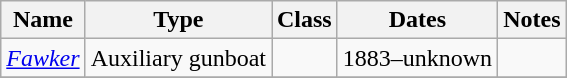<table class="wikitable">
<tr>
<th>Name</th>
<th>Type</th>
<th>Class</th>
<th>Dates</th>
<th>Notes</th>
</tr>
<tr>
<td><em><a href='#'>Fawker</a></em></td>
<td>Auxiliary gunboat</td>
<td> </td>
<td>1883–unknown</td>
<td> </td>
</tr>
<tr>
</tr>
</table>
